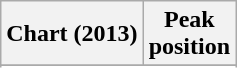<table class="wikitable sortable plainrowheaders">
<tr>
<th>Chart (2013)</th>
<th>Peak<br>position</th>
</tr>
<tr>
</tr>
<tr>
</tr>
</table>
